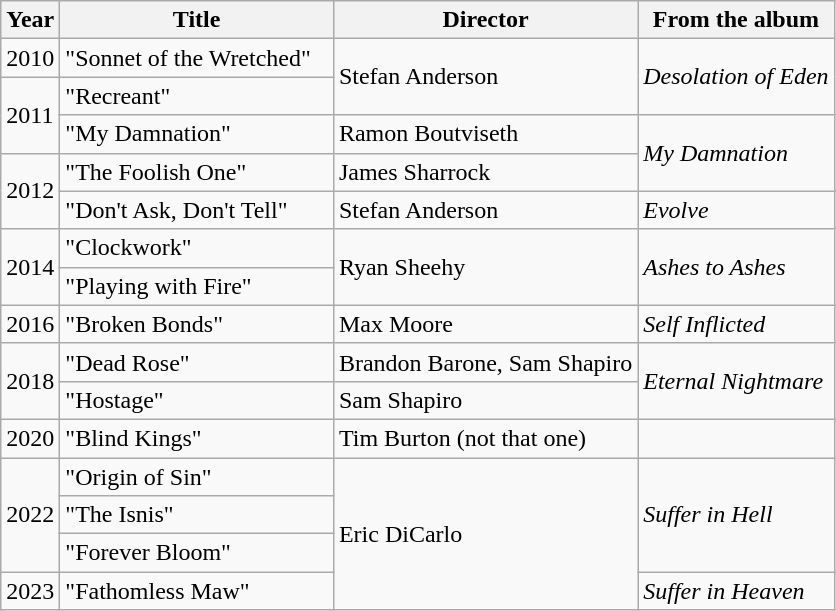<table class="wikitable">
<tr>
<th>Year</th>
<th style="width:175px;">Title</th>
<th>Director</th>
<th>From the album</th>
</tr>
<tr>
<td>2010</td>
<td>"Sonnet of the Wretched"</td>
<td rowspan="2">Stefan Anderson</td>
<td rowspan="2"><em>Desolation of Eden</em></td>
</tr>
<tr>
<td rowspan="2">2011</td>
<td>"Recreant"</td>
</tr>
<tr>
<td>"My Damnation"</td>
<td>Ramon Boutviseth</td>
<td rowspan="2"><em>My Damnation</em></td>
</tr>
<tr>
<td rowspan="2">2012</td>
<td>"The Foolish One"</td>
<td>James Sharrock</td>
</tr>
<tr>
<td>"Don't Ask, Don't Tell"</td>
<td>Stefan Anderson</td>
<td><em>Evolve</em></td>
</tr>
<tr>
<td rowspan="2">2014</td>
<td>"Clockwork"</td>
<td rowspan="2">Ryan Sheehy</td>
<td rowspan="2"><em>Ashes to Ashes</em></td>
</tr>
<tr>
<td>"Playing with Fire"</td>
</tr>
<tr>
<td>2016</td>
<td>"Broken Bonds"</td>
<td>Max Moore</td>
<td><em>Self Inflicted</em></td>
</tr>
<tr>
<td rowspan="2">2018</td>
<td>"Dead Rose"</td>
<td>Brandon Barone, Sam Shapiro</td>
<td rowspan="2"><em>Eternal Nightmare</em></td>
</tr>
<tr>
<td>"Hostage"</td>
<td>Sam Shapiro</td>
</tr>
<tr>
<td>2020</td>
<td>"Blind Kings"</td>
<td>Tim Burton (not that one)</td>
<td></td>
</tr>
<tr>
<td rowspan="3">2022</td>
<td>"Origin of Sin"</td>
<td rowspan="4">Eric DiCarlo</td>
<td rowspan="3"><em>Suffer in Hell</em></td>
</tr>
<tr>
<td>"The Isnis"</td>
</tr>
<tr>
<td>"Forever Bloom"</td>
</tr>
<tr>
<td>2023</td>
<td>"Fathomless Maw"</td>
<td><em>Suffer in Heaven</em></td>
</tr>
</table>
